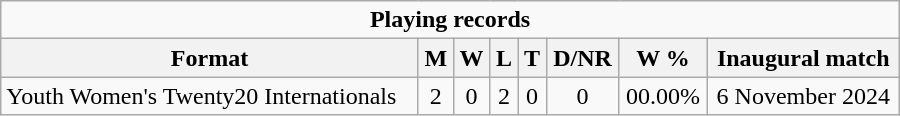<table class="wikitable" style="text-align: center; width: 600px">
<tr>
<td colspan="8" align="center"><strong>Playing records</strong></td>
</tr>
<tr>
<th>Format</th>
<th>M</th>
<th>W</th>
<th>L</th>
<th>T</th>
<th>D/NR</th>
<th>W %</th>
<th>Inaugural match</th>
</tr>
<tr>
<td align="left">Youth Women's Twenty20 Internationals</td>
<td>2</td>
<td>0</td>
<td>2</td>
<td>0</td>
<td>0</td>
<td>00.00%</td>
<td>6 November 2024</td>
</tr>
</table>
